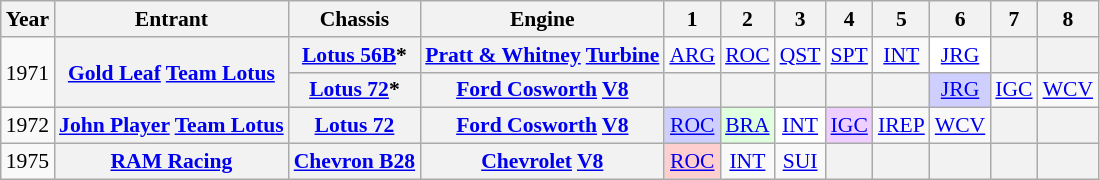<table class="wikitable" style="text-align:center; font-size:90%">
<tr>
<th>Year</th>
<th>Entrant</th>
<th>Chassis</th>
<th>Engine</th>
<th>1</th>
<th>2</th>
<th>3</th>
<th>4</th>
<th>5</th>
<th>6</th>
<th>7</th>
<th>8</th>
</tr>
<tr>
<td rowspan="2">1971</td>
<th rowspan="2"><a href='#'>Gold Leaf</a> <a href='#'>Team Lotus</a></th>
<th><a href='#'>Lotus 56B</a>*</th>
<th><a href='#'>Pratt & Whitney</a> <a href='#'>Turbine</a></th>
<td><a href='#'>ARG</a></td>
<td><a href='#'>ROC</a></td>
<td><a href='#'>QST</a></td>
<td><a href='#'>SPT</a></td>
<td><a href='#'>INT</a></td>
<td style="background:#FFFFFF;"><a href='#'>JRG</a><br></td>
<th></th>
<th></th>
</tr>
<tr>
<th><a href='#'>Lotus 72</a>*</th>
<th><a href='#'>Ford Cosworth</a> <a href='#'>V8</a></th>
<th></th>
<th></th>
<th></th>
<th></th>
<th></th>
<td style="background:#CFCFFF;"><a href='#'>JRG</a><br></td>
<td><a href='#'>IGC</a></td>
<td><a href='#'>WCV</a></td>
</tr>
<tr>
<td>1972</td>
<th><a href='#'>John Player</a> <a href='#'>Team Lotus</a></th>
<th><a href='#'>Lotus 72</a></th>
<th><a href='#'>Ford Cosworth</a> <a href='#'>V8</a></th>
<td style="background:#CFCFFF;"><a href='#'>ROC</a><br></td>
<td style="background:#DFFFDF;"><a href='#'>BRA</a><br></td>
<td style="background:#FFFFFF;"><a href='#'>INT</a><br></td>
<td style="background:#EFCFFF;"><a href='#'>IGC</a><br></td>
<td><a href='#'>IREP</a></td>
<td><a href='#'>WCV</a></td>
<th></th>
<th></th>
</tr>
<tr>
<td>1975</td>
<th><a href='#'>RAM Racing</a></th>
<th><a href='#'>Chevron B28</a></th>
<th><a href='#'>Chevrolet</a> <a href='#'>V8</a></th>
<td style="background:#FFCFCF;"><a href='#'>ROC</a><br></td>
<td><a href='#'>INT</a></td>
<td><a href='#'>SUI</a></td>
<th></th>
<th></th>
<th></th>
<th></th>
<th></th>
</tr>
</table>
